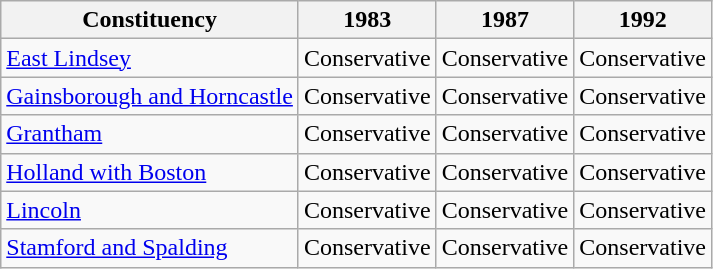<table class="wikitable">
<tr>
<th>Constituency</th>
<th>1983</th>
<th>1987</th>
<th>1992</th>
</tr>
<tr>
<td><a href='#'>East Lindsey</a></td>
<td bgcolor=>Conservative</td>
<td bgcolor=>Conservative</td>
<td bgcolor=>Conservative</td>
</tr>
<tr>
<td><a href='#'>Gainsborough and Horncastle</a></td>
<td bgcolor=>Conservative</td>
<td bgcolor=>Conservative</td>
<td bgcolor=>Conservative</td>
</tr>
<tr>
<td><a href='#'>Grantham</a></td>
<td bgcolor=>Conservative</td>
<td bgcolor=>Conservative</td>
<td bgcolor=>Conservative</td>
</tr>
<tr>
<td><a href='#'>Holland with Boston</a></td>
<td bgcolor=>Conservative</td>
<td bgcolor=>Conservative</td>
<td bgcolor=>Conservative</td>
</tr>
<tr>
<td><a href='#'>Lincoln</a></td>
<td bgcolor=>Conservative</td>
<td bgcolor=>Conservative</td>
<td bgcolor=>Conservative</td>
</tr>
<tr>
<td><a href='#'>Stamford and Spalding</a></td>
<td bgcolor=>Conservative</td>
<td bgcolor=>Conservative</td>
<td bgcolor=>Conservative</td>
</tr>
</table>
